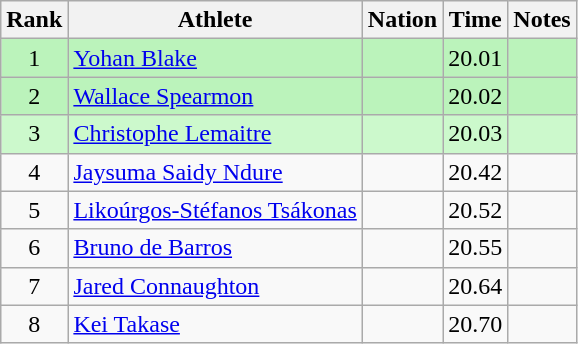<table class="wikitable sortable" style="text-align:center">
<tr>
<th>Rank</th>
<th>Athlete</th>
<th>Nation</th>
<th>Time</th>
<th>Notes</th>
</tr>
<tr style="background:#bbf3bb;">
<td>1</td>
<td align=left><a href='#'>Yohan Blake</a></td>
<td align=left></td>
<td>20.01</td>
<td></td>
</tr>
<tr style="background:#bbf3bb;">
<td>2</td>
<td align=left><a href='#'>Wallace Spearmon</a></td>
<td align=left></td>
<td>20.02</td>
<td></td>
</tr>
<tr style="background:#ccf9cc;">
<td>3</td>
<td align=left><a href='#'>Christophe Lemaitre</a></td>
<td align=left></td>
<td>20.03</td>
<td></td>
</tr>
<tr>
<td>4</td>
<td align=left><a href='#'>Jaysuma Saidy Ndure</a></td>
<td align=left></td>
<td>20.42</td>
<td></td>
</tr>
<tr>
<td>5</td>
<td align=left><a href='#'>Likoúrgos-Stéfanos Tsákonas</a></td>
<td align=left></td>
<td>20.52</td>
<td></td>
</tr>
<tr>
<td>6</td>
<td align=left><a href='#'>Bruno de Barros</a></td>
<td align=left></td>
<td>20.55</td>
<td></td>
</tr>
<tr>
<td>7</td>
<td align=left><a href='#'>Jared Connaughton</a></td>
<td align=left></td>
<td>20.64</td>
<td></td>
</tr>
<tr>
<td>8</td>
<td align=left><a href='#'>Kei Takase</a></td>
<td align=left></td>
<td>20.70</td>
<td></td>
</tr>
</table>
